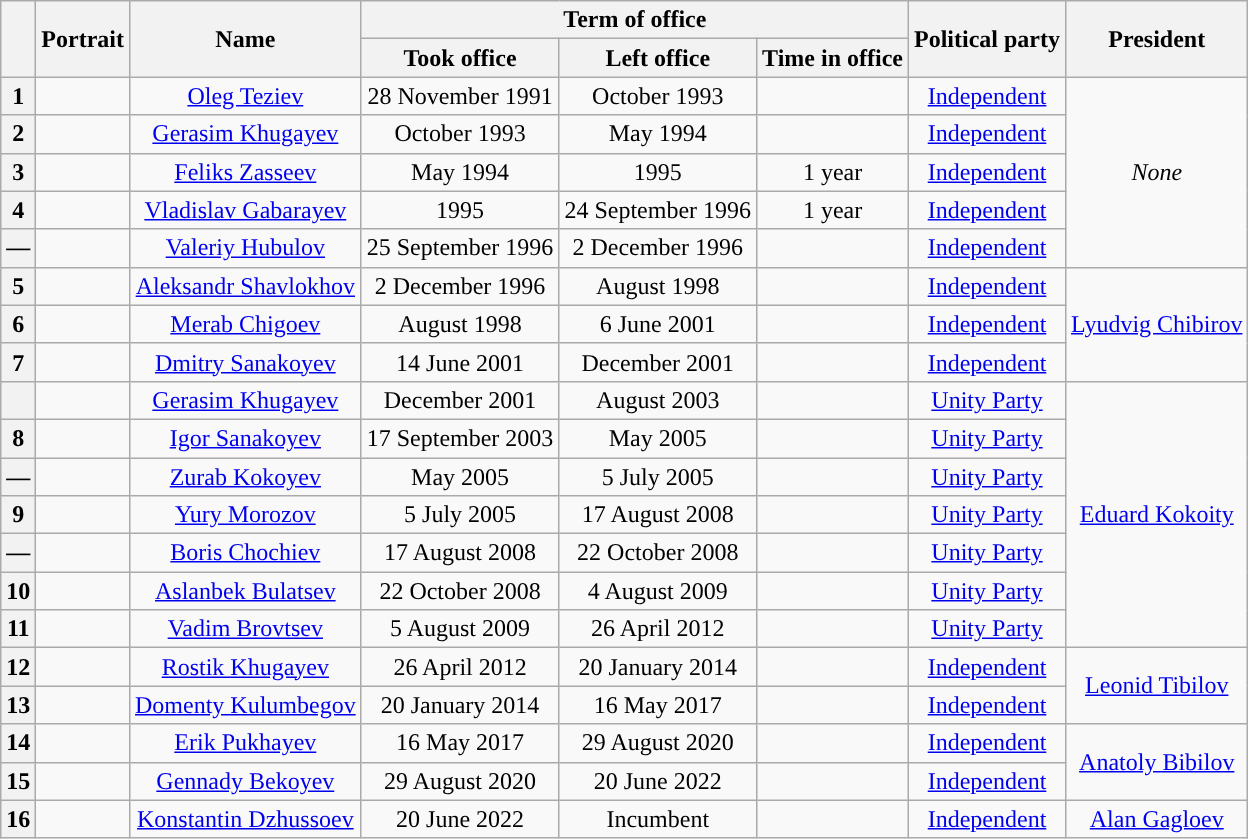<table class="wikitable" style="text-align:center">
<tr>
<th rowspan=2></th>
<th rowspan=2>Portrait</th>
<th rowspan=2>Name<br></th>
<th colspan=3>Term of office</th>
<th rowspan=2>Political party</th>
<th rowspan=2>President</th>
</tr>
<tr>
<th>Took office</th>
<th>Left office</th>
<th>Time in office</th>
</tr>
<tr>
<th style="background:">1</th>
<td></td>
<td><a href='#'>Oleg Teziev</a><br></td>
<td>28 November 1991</td>
<td>October 1993</td>
<td></td>
<td><a href='#'>Independent</a></td>
<td rowspan=5><em>None</em></td>
</tr>
<tr>
<th style="background:">2</th>
<td></td>
<td><a href='#'>Gerasim Khugayev</a><br></td>
<td>October 1993</td>
<td>May 1994</td>
<td></td>
<td><a href='#'>Independent</a></td>
</tr>
<tr>
<th style="background:">3</th>
<td></td>
<td><a href='#'>Feliks Zasseev</a><br></td>
<td>May 1994</td>
<td>1995</td>
<td> 1 year</td>
<td><a href='#'>Independent</a></td>
</tr>
<tr>
<th style="background:">4</th>
<td></td>
<td><a href='#'>Vladislav Gabarayev</a><br></td>
<td>1995</td>
<td>24 September 1996</td>
<td> 1 year</td>
<td><a href='#'>Independent</a></td>
</tr>
<tr>
<th style="background:">—</th>
<td></td>
<td><a href='#'>Valeriy Hubulov</a><br></td>
<td>25 September 1996</td>
<td>2 December 1996</td>
<td></td>
<td><a href='#'>Independent</a></td>
</tr>
<tr>
<th style="background:">5</th>
<td></td>
<td><a href='#'>Aleksandr Shavlokhov</a><br></td>
<td>2 December 1996</td>
<td>August 1998</td>
<td></td>
<td><a href='#'>Independent</a></td>
<td rowspan=3><a href='#'>Lyudvig Chibirov</a><br></td>
</tr>
<tr>
<th style="background:">6</th>
<td></td>
<td><a href='#'>Merab Chigoev</a><br></td>
<td>August 1998</td>
<td>6 June 2001</td>
<td></td>
<td><a href='#'>Independent</a></td>
</tr>
<tr>
<th style="background:">7</th>
<td></td>
<td><a href='#'>Dmitry Sanakoyev</a><br></td>
<td>14 June 2001</td>
<td>December 2001</td>
<td></td>
<td><a href='#'>Independent</a></td>
</tr>
<tr>
<th style="background:"></th>
<td></td>
<td><a href='#'>Gerasim Khugayev</a><br></td>
<td>December 2001</td>
<td>August 2003</td>
<td></td>
<td><a href='#'>Unity Party</a></td>
<td rowspan=7><a href='#'>Eduard Kokoity</a><br></td>
</tr>
<tr>
<th style="background:">8</th>
<td></td>
<td><a href='#'>Igor Sanakoyev</a><br></td>
<td>17 September 2003</td>
<td>May 2005</td>
<td></td>
<td><a href='#'>Unity Party</a></td>
</tr>
<tr>
<th style="background:">—</th>
<td></td>
<td><a href='#'>Zurab Kokoyev</a><br></td>
<td>May 2005</td>
<td>5 July 2005</td>
<td></td>
<td><a href='#'>Unity Party</a></td>
</tr>
<tr>
<th style="background:">9</th>
<td></td>
<td><a href='#'>Yury Morozov</a><br></td>
<td>5 July 2005</td>
<td>17 August 2008</td>
<td></td>
<td><a href='#'>Unity Party</a></td>
</tr>
<tr>
<th style="background:">—</th>
<td></td>
<td><a href='#'>Boris Chochiev</a><br></td>
<td>17 August 2008</td>
<td>22 October 2008</td>
<td></td>
<td><a href='#'>Unity Party</a></td>
</tr>
<tr>
<th style="background:">10</th>
<td></td>
<td><a href='#'>Aslanbek Bulatsev</a><br></td>
<td>22 October 2008</td>
<td>4 August 2009</td>
<td></td>
<td><a href='#'>Unity Party</a></td>
</tr>
<tr>
<th style="background:">11</th>
<td></td>
<td><a href='#'>Vadim Brovtsev</a><br></td>
<td>5 August 2009</td>
<td>26 April 2012</td>
<td></td>
<td><a href='#'>Unity Party</a></td>
</tr>
<tr>
<th style="background:">12</th>
<td></td>
<td><a href='#'>Rostik Khugayev</a><br></td>
<td>26 April 2012<br></td>
<td>20 January 2014</td>
<td></td>
<td><a href='#'>Independent</a></td>
<td rowspan=2><a href='#'>Leonid Tibilov</a><br></td>
</tr>
<tr>
<th style="background:">13</th>
<td></td>
<td><a href='#'>Domenty Kulumbegov</a><br></td>
<td>20 January 2014</td>
<td>16 May 2017</td>
<td></td>
<td><a href='#'>Independent</a></td>
</tr>
<tr>
<th style="background:">14</th>
<td></td>
<td><a href='#'>Erik Pukhayev</a><br></td>
<td>16 May 2017</td>
<td>29 August 2020</td>
<td></td>
<td><a href='#'>Independent</a></td>
<td rowspan=2><a href='#'>Anatoly Bibilov</a><br></td>
</tr>
<tr>
<th style="background:">15</th>
<td></td>
<td><a href='#'>Gennady Bekoyev</a><br></td>
<td>29 August 2020</td>
<td>20 June 2022</td>
<td></td>
<td><a href='#'>Independent</a></td>
</tr>
<tr>
<th style="background:">16</th>
<td></td>
<td><a href='#'>Konstantin Dzhussoev</a><br></td>
<td>20 June 2022</td>
<td>Incumbent</td>
<td></td>
<td><a href='#'>Independent</a></td>
<td><a href='#'>Alan Gagloev</a><br></td>
</tr>
</table>
